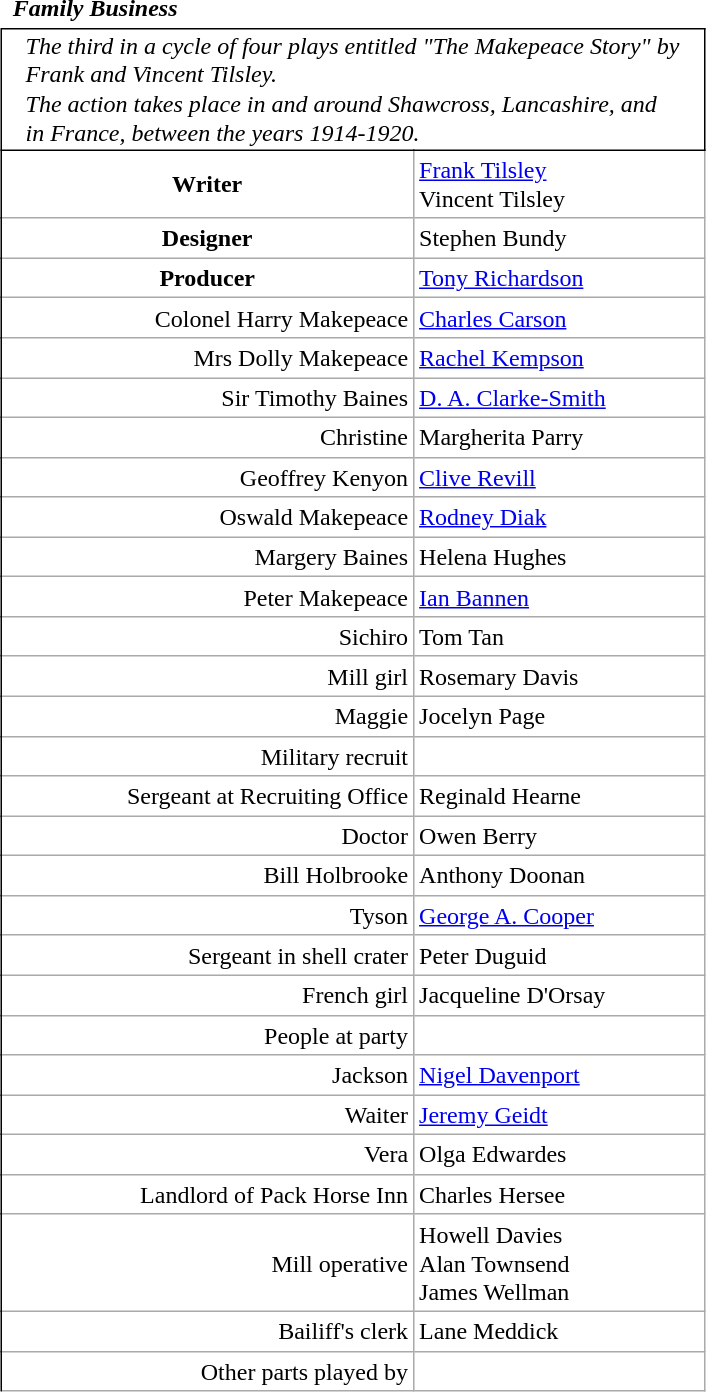<table class="wikitable mw-collapsible mw-collapsed" style="vertical-align:top;margin:auto 2em;line-height:1.2;max-width:33em;background-color:inherit;border:none;">
<tr>
<td class=unsortable style="border:hidden;line-height:1.67;margin-left:-1em;text-align:center;padding-left:0.5em;min-width:1.0em;"></td>
<td class=unsortable style="border-style:none;padding-left:0.5em;text-align:left;min-width:16.5em;font-weight:700;font-style:italic;">Family Business</td>
<td class=unsortable style="border:none;text-align:right;font-weight:normal; font-size:95%; min-width:8.5em;padding-right:0.2em;"></td>
<td class=unsortable style="border:none;min-width:3.5em;padding-left:0;"></td>
<td class=unsortable style="border:hidden;min-width:3.5em;font-size:95%;"></td>
</tr>
<tr>
<td rowspan=100 style="border:none thin;border-right-style :solid;"></td>
<td colspan=3 style="text-align:left;padding:0.1em 1em;font-style:italic;border: solid thin;">The third in a cycle of four plays entitled "The Makepeace Story" by Frank and Vincent Tilsley.<br>The action takes place in and around Shawcross, Lancashire, and in France, between the years 1914-1920.</td>
</tr>
<tr>
<td style="text-align:center;font-weight:bold;">Writer</td>
<td colspan=2><a href='#'>Frank Tilsley</a><br>Vincent Tilsley</td>
</tr>
<tr>
<td style="text-align:center;font-weight:bold;">Designer</td>
<td colspan=2>Stephen Bundy</td>
</tr>
<tr>
<td style="text-align:center;font-weight:bold;">Producer</td>
<td colspan=2><a href='#'>Tony Richardson</a></td>
</tr>
<tr>
<td style="text-align:right;">Colonel Harry Makepeace</td>
<td colspan=2><a href='#'>Charles Carson</a></td>
</tr>
<tr>
<td style="text-align:right;">Mrs Dolly Makepeace</td>
<td colspan=2><a href='#'>Rachel Kempson</a></td>
</tr>
<tr>
<td style="text-align:right;">Sir Timothy Baines</td>
<td colspan=2><a href='#'>D. A. Clarke-Smith</a></td>
</tr>
<tr>
<td style="text-align:right;">Christine</td>
<td colspan=2>Margherita Parry</td>
</tr>
<tr>
<td style="text-align:right;">Geoffrey Kenyon</td>
<td colspan=2><a href='#'>Clive Revill</a></td>
</tr>
<tr>
<td style="text-align:right;">Oswald Makepeace</td>
<td colspan=2><a href='#'>Rodney Diak</a></td>
</tr>
<tr>
<td style="text-align:right;">Margery Baines</td>
<td colspan=2>Helena Hughes</td>
</tr>
<tr>
<td style="text-align:right;">Peter Makepeace</td>
<td colspan=2><a href='#'>Ian Bannen</a></td>
</tr>
<tr>
<td style="text-align:right;">Sichiro</td>
<td colspan=2>Tom Tan</td>
</tr>
<tr>
<td style="text-align:right;">Mill girl</td>
<td colspan=2>Rosemary Davis</td>
</tr>
<tr>
<td style="text-align:right;">Maggie</td>
<td colspan=2>Jocelyn Page</td>
</tr>
<tr>
<td style="text-align:right;vertical-align:middle;">Military recruit</td>
<td colspan=2></td>
</tr>
<tr>
<td style="text-align:right;">Sergeant at Recruiting Office</td>
<td colspan=2>Reginald Hearne</td>
</tr>
<tr>
<td style="text-align:right;">Doctor</td>
<td colspan=2>Owen Berry</td>
</tr>
<tr>
<td style="text-align:right;">Bill Holbrooke</td>
<td colspan=2>Anthony Doonan</td>
</tr>
<tr>
<td style="text-align:right;">Tyson</td>
<td colspan=2><a href='#'>George A. Cooper</a></td>
</tr>
<tr>
<td style="text-align:right;">Sergeant in shell crater</td>
<td colspan=2>Peter Duguid</td>
</tr>
<tr>
<td style="text-align:right;">French girl</td>
<td colspan=2>Jacqueline D'Orsay</td>
</tr>
<tr>
<td style="text-align:right;vertical-align:middle;">People at party</td>
<td colspan=2></td>
</tr>
<tr>
<td style="text-align:right;">Jackson</td>
<td colspan=2><a href='#'>Nigel Davenport</a></td>
</tr>
<tr>
<td style="text-align:right;">Waiter</td>
<td colspan=2><a href='#'>Jeremy Geidt</a></td>
</tr>
<tr>
<td style="text-align:right;">Vera</td>
<td colspan=2>Olga Edwardes</td>
</tr>
<tr>
<td style="text-align:right;">Landlord of Pack Horse Inn</td>
<td colspan=2>Charles Hersee</td>
</tr>
<tr>
<td style="text-align:right;vertical-align:middle;">Mill operative</td>
<td colspan=2>Howell Davies<br>Alan Townsend<br>James Wellman</td>
</tr>
<tr>
<td style="text-align:right;">Bailiff's clerk</td>
<td colspan=2>Lane Meddick</td>
</tr>
<tr>
<td style="text-align:right;vertical-align:middle;">Other parts played by</td>
<td colspan=2></td>
</tr>
</table>
